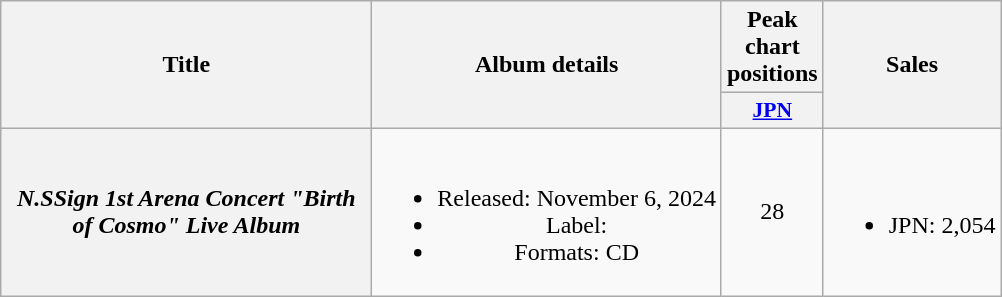<table class="wikitable plainrowheaders" style="text-align:center">
<tr>
<th scope="col" rowspan="2" style="width:15em">Title</th>
<th scope="col" rowspan="2">Album details</th>
<th scope="col" colspan="1">Peak chart positions</th>
<th scope="col" rowspan="2">Sales</th>
</tr>
<tr>
<th scope="col" style="width:2.75em;font-size:90%"><a href='#'>JPN</a><br></th>
</tr>
<tr>
<th scope="row"><em>N.SSign 1st Arena Concert "Birth of Cosmo" Live Album</em></th>
<td><br><ul><li>Released: November 6, 2024</li><li>Label: </li><li>Formats: CD</li></ul></td>
<td>28</td>
<td><br><ul><li>JPN: 2,054 </li></ul></td>
</tr>
</table>
